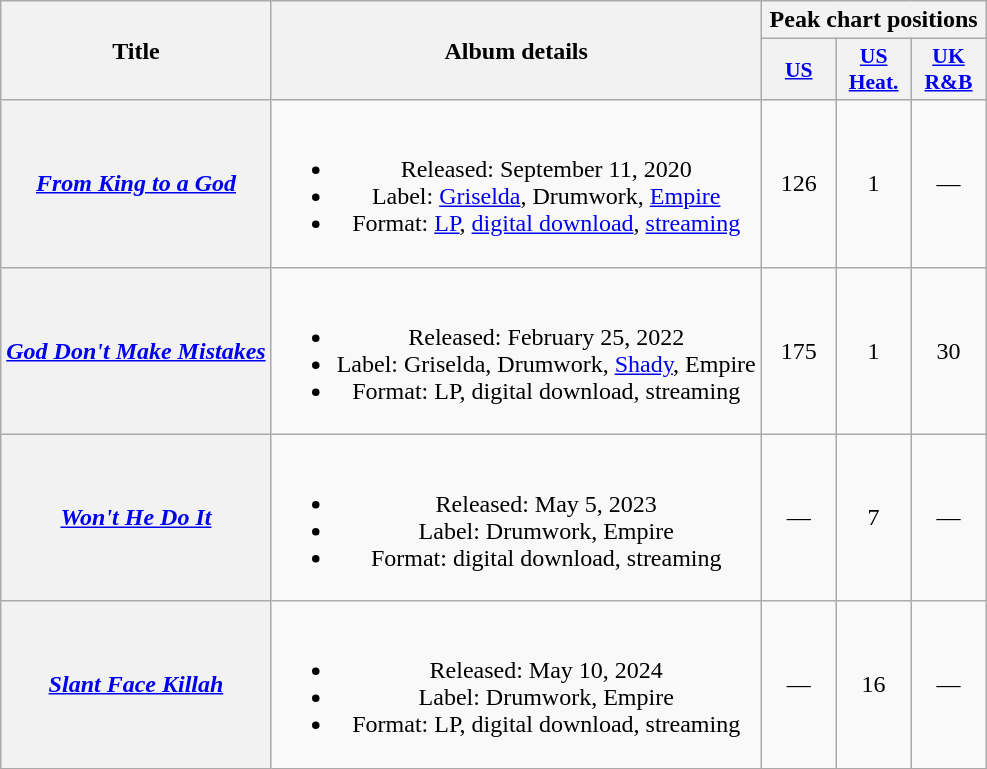<table class="wikitable plainrowheaders" style="text-align:center;">
<tr>
<th rowspan="2">Title</th>
<th rowspan="2">Album details</th>
<th colspan="3">Peak chart positions</th>
</tr>
<tr>
<th scope="col" style="width:3em;font-size:90%;"><a href='#'>US</a><br></th>
<th scope="col" style="width:3em;font-size:90%;"><a href='#'>US<br>Heat.</a><br></th>
<th scope="col" style="width:3em;font-size:90%;"><a href='#'>UK<br>R&B</a><br></th>
</tr>
<tr>
<th scope="row"><em><a href='#'>From King to a God</a></em></th>
<td><br><ul><li>Released: September 11, 2020</li><li>Label: <a href='#'>Griselda</a>, Drumwork, <a href='#'>Empire</a></li><li>Format: <a href='#'>LP</a>, <a href='#'>digital download</a>, <a href='#'>streaming</a></li></ul></td>
<td>126</td>
<td>1</td>
<td>—</td>
</tr>
<tr>
<th scope="row"><em><a href='#'>God Don't Make Mistakes</a></em></th>
<td><br><ul><li>Released: February 25, 2022</li><li>Label: Griselda, Drumwork, <a href='#'>Shady</a>, Empire</li><li>Format: LP, digital download, streaming</li></ul></td>
<td>175</td>
<td>1</td>
<td>30</td>
</tr>
<tr>
<th scope="row"><em><a href='#'>Won't He Do It</a></em></th>
<td><br><ul><li>Released: May 5, 2023</li><li>Label: Drumwork, Empire</li><li>Format: digital download, streaming</li></ul></td>
<td>—</td>
<td>7</td>
<td>—</td>
</tr>
<tr>
<th scope="row"><em><a href='#'>Slant Face Killah</a></em></th>
<td><br><ul><li>Released: May 10, 2024</li><li>Label: Drumwork, Empire</li><li>Format: LP, digital download, streaming</li></ul></td>
<td>—</td>
<td>16</td>
<td>—</td>
</tr>
</table>
